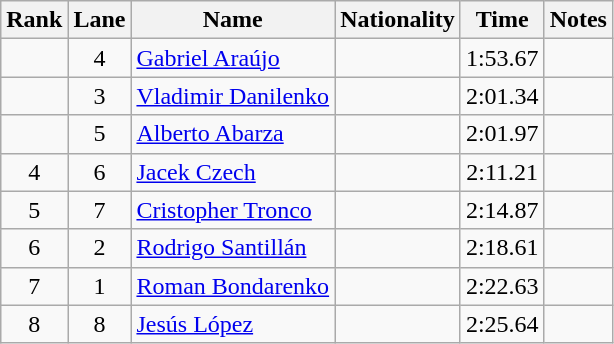<table class="wikitable sortable" style="text-align:center">
<tr>
<th>Rank</th>
<th>Lane</th>
<th>Name</th>
<th>Nationality</th>
<th>Time</th>
<th>Notes</th>
</tr>
<tr>
<td></td>
<td>4</td>
<td align=left><a href='#'>Gabriel Araújo</a></td>
<td align=left></td>
<td>1:53.67</td>
<td></td>
</tr>
<tr>
<td></td>
<td>3</td>
<td align=left><a href='#'>Vladimir Danilenko</a></td>
<td align=left></td>
<td>2:01.34</td>
<td></td>
</tr>
<tr>
<td></td>
<td>5</td>
<td align=left><a href='#'>Alberto Abarza</a></td>
<td align=left></td>
<td>2:01.97</td>
<td></td>
</tr>
<tr>
<td>4</td>
<td>6</td>
<td align=left><a href='#'>Jacek Czech</a></td>
<td align=left></td>
<td>2:11.21</td>
<td></td>
</tr>
<tr>
<td>5</td>
<td>7</td>
<td align=left><a href='#'>Cristopher Tronco</a></td>
<td align=left></td>
<td>2:14.87</td>
<td></td>
</tr>
<tr>
<td>6</td>
<td>2</td>
<td align=left><a href='#'>Rodrigo Santillán</a></td>
<td align=left></td>
<td>2:18.61</td>
<td></td>
</tr>
<tr>
<td>7</td>
<td>1</td>
<td align=left><a href='#'>Roman Bondarenko</a></td>
<td align=left></td>
<td>2:22.63</td>
<td></td>
</tr>
<tr>
<td>8</td>
<td>8</td>
<td align=left><a href='#'>Jesús López</a></td>
<td align=left></td>
<td>2:25.64</td>
<td></td>
</tr>
</table>
